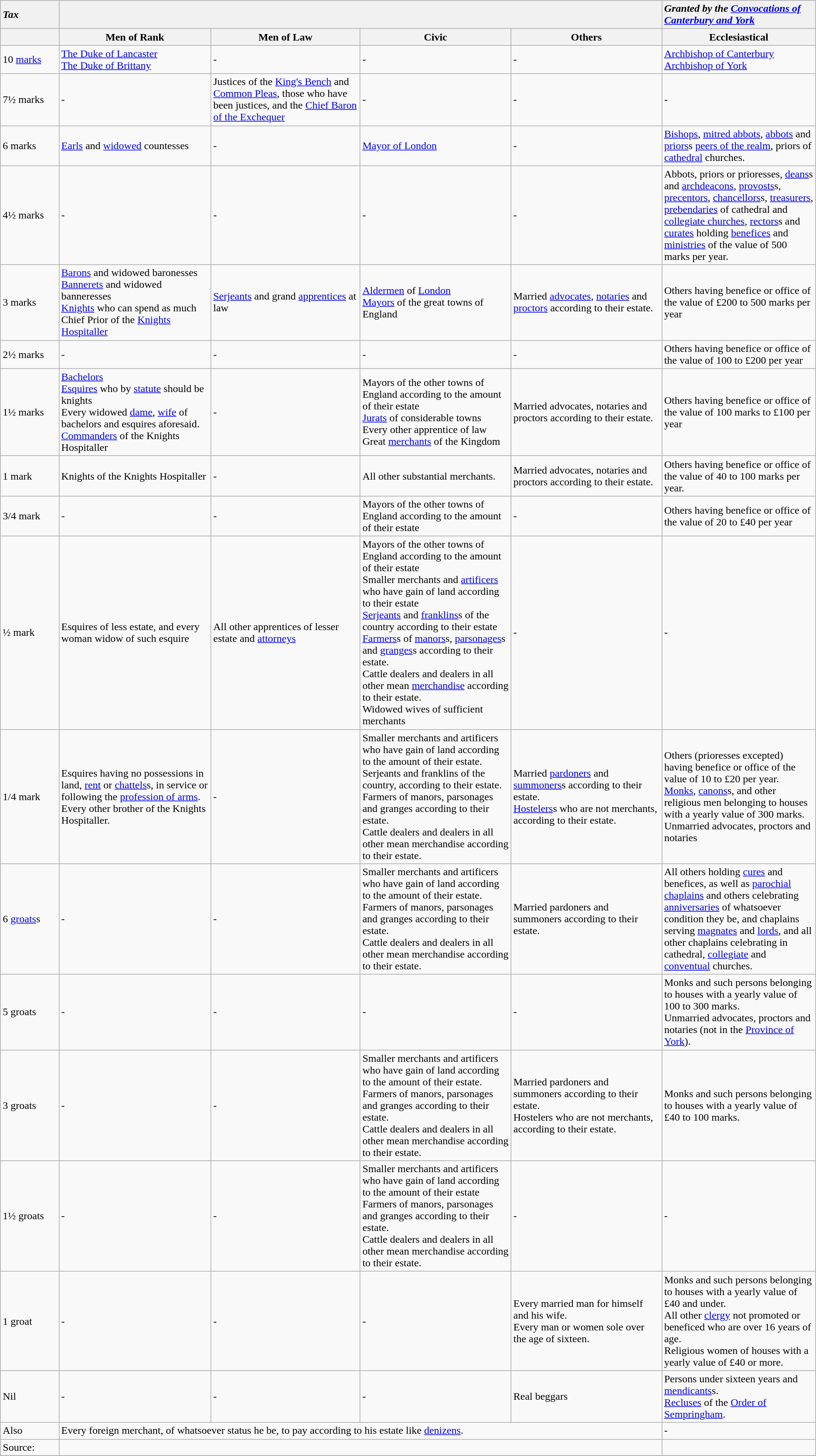<table class="wikitable">
<tr bgcolor="F1F1F1">
<td colspan=1><strong><em>Tax</em></strong> </td>
<td colspan=4></td>
<td colspan=1><strong><em>Granted by the <a href='#'>Convocations of Canterbury and York</a></em></strong> </td>
</tr>
<tr>
<th align="left" width="100"></th>
<th align="left" width="300">Men of Rank </th>
<th align="left" width="300">Men of Law </th>
<th align="left" width="300">Civic </th>
<th align="left" width="300">Others </th>
<th align="left" width="300">Ecclesiastical </th>
</tr>
<tr>
<td>10 <a href='#'>marks</a></td>
<td><a href='#'>The Duke of Lancaster</a><br><a href='#'>The Duke of Brittany</a></td>
<td>-</td>
<td>-</td>
<td>-</td>
<td><a href='#'>Archbishop of Canterbury</a><br><a href='#'>Archbishop of York</a></td>
</tr>
<tr>
<td>7½ marks</td>
<td>-</td>
<td>Justices of the <a href='#'>King's Bench</a> and <a href='#'>Common Pleas</a>, those who have been justices, and the <a href='#'>Chief Baron of the Exchequer</a></td>
<td>-</td>
<td>-</td>
<td>-</td>
</tr>
<tr>
<td>6 marks</td>
<td><a href='#'>Earls</a> and <a href='#'>widowed</a> countesses</td>
<td>-</td>
<td><a href='#'>Mayor of London</a></td>
<td>-</td>
<td><a href='#'>Bishops</a>, <a href='#'>mitred abbots</a>, <a href='#'>abbots</a> and <a href='#'>priors</a>s <a href='#'>peers of the realm</a>, priors of <a href='#'>cathedral</a> churches.</td>
</tr>
<tr>
<td>4½ marks</td>
<td>-</td>
<td>-</td>
<td>-</td>
<td>-</td>
<td>Abbots, priors or prioresses, <a href='#'>deans</a>s and <a href='#'>archdeacons</a>, <a href='#'>provosts</a>s, <a href='#'>precentors</a>, <a href='#'>chancellors</a>s, <a href='#'>treasurers</a>, <a href='#'>prebendaries</a> of cathedral and <a href='#'>collegiate churches</a>, <a href='#'>rectors</a>s and <a href='#'>curates</a> holding <a href='#'>benefices</a> and <a href='#'>ministries</a>  of the value of 500 marks per year.</td>
</tr>
<tr>
<td>3 marks</td>
<td><a href='#'>Barons</a> and widowed baronesses <br><a href='#'>Bannerets</a> and widowed banneresses <br><a href='#'>Knights</a> who can spend as much<br>Chief Prior of the <a href='#'>Knights Hospitaller</a></td>
<td><a href='#'>Serjeants</a> and grand <a href='#'>apprentices</a> at law</td>
<td><a href='#'>Aldermen</a> of <a href='#'>London</a><br><a href='#'>Mayors</a> of the great towns of England</td>
<td>Married <a href='#'>advocates</a>, <a href='#'>notaries</a> and <a href='#'>proctors</a> according to their estate.<br></td>
<td>Others having benefice or office of the value of £200 to 500 marks per year</td>
</tr>
<tr>
<td>2½ marks</td>
<td>-</td>
<td>-</td>
<td>-</td>
<td>-</td>
<td>Others having benefice or office of the value of 100 to £200 per year</td>
</tr>
<tr>
<td>1½ marks</td>
<td><a href='#'>Bachelors</a><br><a href='#'>Esquires</a> who by <a href='#'>statute</a> should be knights<br>Every widowed <a href='#'>dame</a>, <a href='#'>wife</a> of bachelors and esquires aforesaid.<br><a href='#'>Commanders</a> of the Knights Hospitaller</td>
<td>-</td>
<td>Mayors of the other towns of England according to the amount of their estate<br><a href='#'>Jurats</a> of considerable towns<br>Every other apprentice of law<br>Great <a href='#'>merchants</a> of the Kingdom</td>
<td>Married advocates, notaries and proctors according to their estate.</td>
<td>Others having benefice or office of the value of 100 marks to £100 per year</td>
</tr>
<tr>
<td>1 mark</td>
<td>Knights of the Knights Hospitaller</td>
<td>-</td>
<td>All other substantial merchants.<br></td>
<td>Married advocates, notaries and proctors according to their estate.</td>
<td>Others having benefice or office of the value of 40 to 100 marks per year.</td>
</tr>
<tr>
<td>3/4 mark</td>
<td>-</td>
<td>-</td>
<td>Mayors of the other towns of England according to the amount of their estate</td>
<td>-</td>
<td>Others having benefice or office of the value of 20 to £40 per year</td>
</tr>
<tr>
<td>½ mark</td>
<td>Esquires of less estate, and every woman widow of such esquire</td>
<td>All other apprentices of lesser estate and <a href='#'>attorneys</a></td>
<td>Mayors of the other towns of England according to the amount of their estate<br>Smaller merchants and <a href='#'>artificers</a> who have gain of land according to their estate<br><a href='#'>Serjeants</a> and <a href='#'>franklins</a>s of the country according to their estate<br><a href='#'>Farmers</a>s of <a href='#'>manors</a>s, <a href='#'>parsonages</a>s and <a href='#'>granges</a>s according to their estate.<br>Cattle dealers and dealers in all other mean <a href='#'>merchandise</a> according to their estate.<br>Widowed wives of sufficient merchants</td>
<td>-</td>
<td>-</td>
</tr>
<tr>
<td>1/4 mark</td>
<td>Esquires having no possessions in land, <a href='#'>rent</a> or <a href='#'>chattels</a>s, in service or following the <a href='#'>profession of arms</a>.<br>Every other brother of the Knights Hospitaller.</td>
<td>-</td>
<td>Smaller merchants and artificers who have gain of land according to the amount of their estate.<br>Serjeants and franklins of the country, according to their estate.<br>Farmers of manors, parsonages and granges according to their estate.<br>Cattle dealers and dealers in all other mean merchandise according to their estate.</td>
<td>Married <a href='#'>pardoners</a> and <a href='#'>summoners</a>s according to their estate.<br><a href='#'>Hostelers</a>s who are not merchants, according to their estate.</td>
<td>Others (prioresses excepted) having benefice or office of the value of 10  to £20 per year.<br> <a href='#'>Monks</a>, <a href='#'>canons</a>s, and other religious men belonging to houses with a yearly value of 300 marks.<br>Unmarried advocates, proctors and notaries</td>
</tr>
<tr>
<td>6 <a href='#'>groats</a>s</td>
<td>-</td>
<td>-</td>
<td>Smaller merchants and artificers who have gain of land according to the amount of their estate.<br>Farmers of manors, parsonages and granges according to their estate.<br>Cattle dealers and dealers in all other mean merchandise according to their estate.</td>
<td>Married pardoners and summoners according to their estate.</td>
<td>All others holding <a href='#'>cures</a> and benefices, as well as <a href='#'>parochial</a> <a href='#'>chaplains</a> and others celebrating <a href='#'>anniversaries</a> of whatsoever condition they be, and chaplains serving <a href='#'>magnates</a> and <a href='#'>lords</a>, and all other chaplains celebrating in cathedral, <a href='#'>collegiate</a> and <a href='#'>conventual</a> churches.</td>
</tr>
<tr>
<td>5 groats</td>
<td>-</td>
<td>-</td>
<td>-</td>
<td>-</td>
<td>Monks and such persons belonging to houses with a yearly value of 100 to 300 marks.<br>Unmarried advocates, proctors and notaries (not in the <a href='#'>Province of York</a>).</td>
</tr>
<tr>
<td>3 groats</td>
<td>-</td>
<td>-</td>
<td>Smaller merchants and artificers who have gain of land according to the amount of their estate.<br>Farmers of manors, parsonages and granges according to their estate.<br>Cattle dealers and dealers in all other mean merchandise according to their estate.</td>
<td>Married pardoners and summoners according to their estate.<br>Hostelers who are not merchants, according to their estate.</td>
<td>Monks and such persons belonging to houses with a yearly value of £40 to 100 marks.</td>
</tr>
<tr>
<td>1½ groats</td>
<td>-</td>
<td>-</td>
<td>Smaller merchants and artificers who have gain of land according to the amount of their estate<br>Farmers of manors, parsonages and granges according to their estate.<br>Cattle dealers and dealers in all other mean merchandise according to their estate.</td>
<td>-</td>
<td>-</td>
</tr>
<tr>
<td>1 groat</td>
<td>-</td>
<td>-</td>
<td>-</td>
<td>Every married man for himself and his wife.<br>Every man or women sole over the age of sixteen.</td>
<td>Monks and such persons belonging to houses with a yearly value of £40 and under.<br>All other <a href='#'>clergy</a> not promoted or beneficed who are over 16 years of age.<br>Religious women of houses with a yearly value of £40 or more.</td>
</tr>
<tr>
<td>Nil</td>
<td>-</td>
<td>-</td>
<td>-</td>
<td>Real beggars</td>
<td>Persons under sixteen years and <a href='#'>mendicants</a>s.<br><a href='#'>Recluses</a> of the <a href='#'>Order of Sempringham</a>.</td>
</tr>
<tr>
<td>Also</td>
<td colspan=4>Every foreign merchant, of whatsoever status he be, to pay according to his estate like <a href='#'>denizens</a>.</td>
<td>-</td>
</tr>
<tr>
<td>Source:</td>
<td colspan=4></td>
<td></td>
</tr>
<tr>
</tr>
</table>
